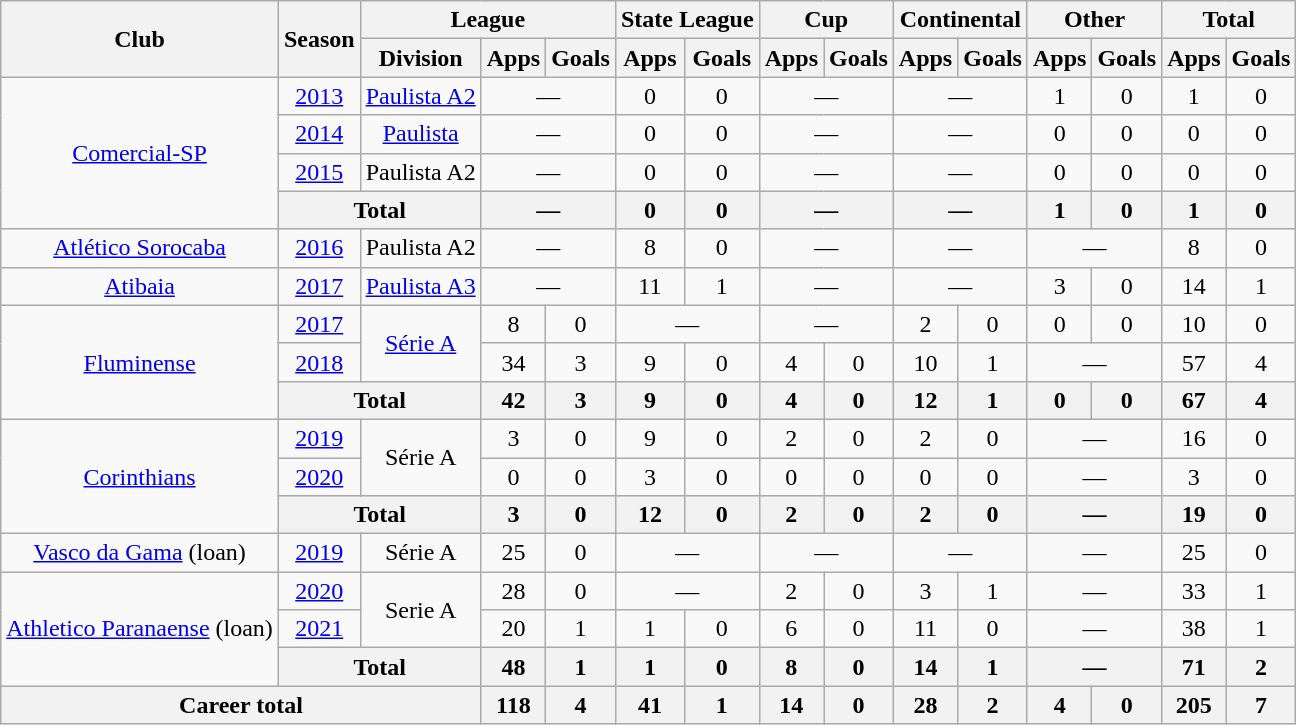<table class="wikitable" style="text-align: center;">
<tr>
<th rowspan="2">Club</th>
<th rowspan="2">Season</th>
<th colspan="3">League</th>
<th colspan="2">State League</th>
<th colspan="2">Cup</th>
<th colspan="2">Continental</th>
<th colspan="2">Other</th>
<th colspan="2">Total</th>
</tr>
<tr>
<th>Division</th>
<th>Apps</th>
<th>Goals</th>
<th>Apps</th>
<th>Goals</th>
<th>Apps</th>
<th>Goals</th>
<th>Apps</th>
<th>Goals</th>
<th>Apps</th>
<th>Goals</th>
<th>Apps</th>
<th>Goals</th>
</tr>
<tr>
<td rowspan="4" valign="center"><a href='#'>Comercial-SP</a></td>
<td><a href='#'>2013</a></td>
<td><a href='#'>Paulista A2</a></td>
<td colspan="2">—</td>
<td>0</td>
<td>0</td>
<td colspan="2">—</td>
<td colspan="2">—</td>
<td>1</td>
<td>0</td>
<td>1</td>
<td>0</td>
</tr>
<tr>
<td><a href='#'>2014</a></td>
<td><a href='#'>Paulista</a></td>
<td colspan="2">—</td>
<td>0</td>
<td>0</td>
<td colspan="2">—</td>
<td colspan="2">—</td>
<td>0</td>
<td>0</td>
<td>0</td>
<td>0</td>
</tr>
<tr>
<td><a href='#'>2015</a></td>
<td>Paulista A2</td>
<td colspan="2">—</td>
<td>0</td>
<td>0</td>
<td colspan="2">—</td>
<td colspan="2">—</td>
<td>0</td>
<td>0</td>
<td>0</td>
<td>0</td>
</tr>
<tr>
<th colspan="2">Total</th>
<th colspan="2">—</th>
<th>0</th>
<th>0</th>
<th colspan="2">—</th>
<th colspan="2">—</th>
<th>1</th>
<th>0</th>
<th>1</th>
<th>0</th>
</tr>
<tr>
<td valign="center"><a href='#'>Atlético Sorocaba</a></td>
<td><a href='#'>2016</a></td>
<td>Paulista A2</td>
<td colspan="2">—</td>
<td>8</td>
<td>0</td>
<td colspan="2">—</td>
<td colspan="2">—</td>
<td colspan="2">—</td>
<td>8</td>
<td>0</td>
</tr>
<tr>
<td valign="center"><a href='#'>Atibaia</a></td>
<td><a href='#'>2017</a></td>
<td><a href='#'>Paulista A3</a></td>
<td colspan="2">—</td>
<td>11</td>
<td>1</td>
<td colspan="2">—</td>
<td colspan="2">—</td>
<td>3</td>
<td>0</td>
<td>14</td>
<td>1</td>
</tr>
<tr>
<td rowspan="3" valign="center"><a href='#'>Fluminense</a></td>
<td><a href='#'>2017</a></td>
<td rowspan="2"><a href='#'>Série A</a></td>
<td>8</td>
<td>0</td>
<td colspan="2">—</td>
<td colspan="2">—</td>
<td>2</td>
<td>0</td>
<td>0</td>
<td>0</td>
<td>10</td>
<td>0</td>
</tr>
<tr>
<td><a href='#'>2018</a></td>
<td>34</td>
<td>3</td>
<td>9</td>
<td>0</td>
<td>4</td>
<td>0</td>
<td>10</td>
<td>1</td>
<td colspan="2">—</td>
<td>57</td>
<td>4</td>
</tr>
<tr>
<th colspan="2">Total</th>
<th>42</th>
<th>3</th>
<th>9</th>
<th>0</th>
<th>4</th>
<th>0</th>
<th>12</th>
<th>1</th>
<th>0</th>
<th>0</th>
<th>67</th>
<th>4</th>
</tr>
<tr>
<td rowspan="3" valign="center"><a href='#'>Corinthians</a></td>
<td><a href='#'>2019</a></td>
<td rowspan="2">Série A</td>
<td>3</td>
<td>0</td>
<td>9</td>
<td>0</td>
<td>2</td>
<td>0</td>
<td>2</td>
<td>0</td>
<td colspan="2">—</td>
<td>16</td>
<td>0</td>
</tr>
<tr>
<td><a href='#'>2020</a></td>
<td>0</td>
<td>0</td>
<td>3</td>
<td>0</td>
<td>0</td>
<td>0</td>
<td>0</td>
<td>0</td>
<td colspan="2">—</td>
<td>3</td>
<td>0</td>
</tr>
<tr>
<th colspan="2">Total</th>
<th>3</th>
<th>0</th>
<th>12</th>
<th>0</th>
<th>2</th>
<th>0</th>
<th>2</th>
<th>0</th>
<th colspan="2">—</th>
<th>19</th>
<th>0</th>
</tr>
<tr>
<td valign="center"><a href='#'>Vasco da Gama</a> (loan)</td>
<td><a href='#'>2019</a></td>
<td>Série A</td>
<td>25</td>
<td>0</td>
<td colspan="2">—</td>
<td colspan="2">—</td>
<td colspan="2">—</td>
<td colspan="2">—</td>
<td>25</td>
<td>0</td>
</tr>
<tr>
<td rowspan="3"><a href='#'>Athletico Paranaense</a> (loan)</td>
<td><a href='#'>2020</a></td>
<td rowspan="2">Serie A</td>
<td>28</td>
<td>0</td>
<td colspan="2">—</td>
<td>2</td>
<td>0</td>
<td>3</td>
<td>1</td>
<td colspan="2">—</td>
<td>33</td>
<td>1</td>
</tr>
<tr>
<td><a href='#'>2021</a></td>
<td>20</td>
<td>1</td>
<td>1</td>
<td>0</td>
<td>6</td>
<td>0</td>
<td>11</td>
<td>0</td>
<td colspan="2">—</td>
<td>38</td>
<td>1</td>
</tr>
<tr>
<th colspan="2">Total</th>
<th>48</th>
<th>1</th>
<th>1</th>
<th>0</th>
<th>8</th>
<th>0</th>
<th>14</th>
<th>1</th>
<th colspan="2">—</th>
<th>71</th>
<th>2</th>
</tr>
<tr>
<th colspan="3"><strong>Career total</strong></th>
<th>118</th>
<th>4</th>
<th>41</th>
<th>1</th>
<th>14</th>
<th>0</th>
<th>28</th>
<th>2</th>
<th>4</th>
<th>0</th>
<th>205</th>
<th>7</th>
</tr>
</table>
